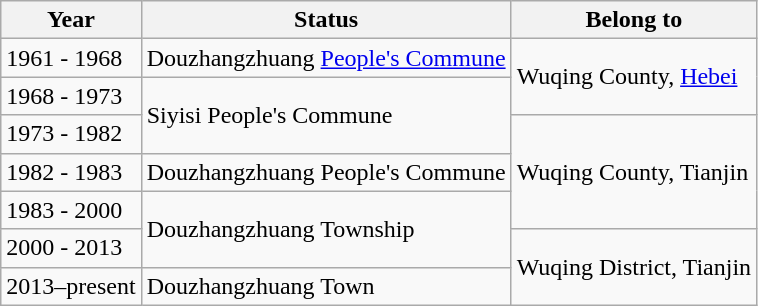<table class="wikitable">
<tr>
<th>Year</th>
<th>Status</th>
<th>Belong to</th>
</tr>
<tr>
<td>1961 - 1968</td>
<td>Douzhangzhuang <a href='#'>People's Commune</a></td>
<td rowspan="2">Wuqing County, <a href='#'>Hebei</a></td>
</tr>
<tr>
<td>1968 - 1973</td>
<td rowspan="2">Siyisi People's Commune</td>
</tr>
<tr>
<td>1973 - 1982</td>
<td rowspan="3">Wuqing County, Tianjin</td>
</tr>
<tr>
<td>1982 - 1983</td>
<td>Douzhangzhuang People's Commune</td>
</tr>
<tr>
<td>1983 - 2000</td>
<td rowspan="2">Douzhangzhuang Township</td>
</tr>
<tr>
<td>2000 - 2013</td>
<td rowspan="2">Wuqing District, Tianjin</td>
</tr>
<tr>
<td>2013–present</td>
<td>Douzhangzhuang Town</td>
</tr>
</table>
